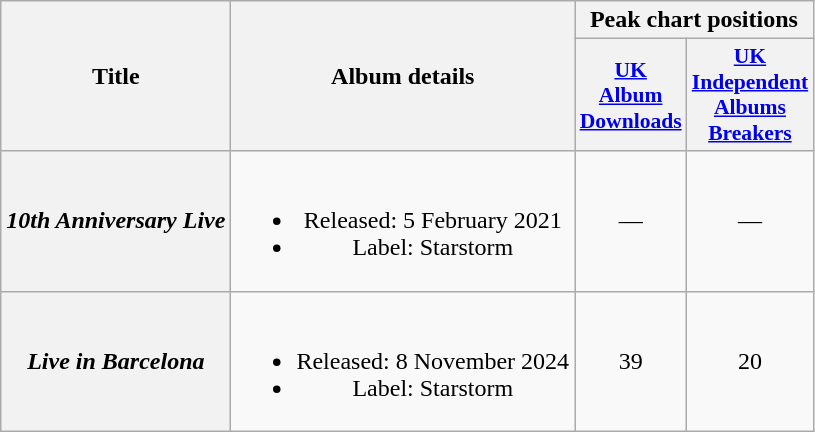<table class="wikitable plainrowheaders" style="text-align:center;">
<tr>
<th scope="col" rowspan="2">Title</th>
<th scope="col" rowspan="2">Album details</th>
<th scope="col" colspan="2">Peak chart positions</th>
</tr>
<tr>
<th scope="col" style="width:3em;font-size:90%;"><a href='#'>UK<br>Album Downloads</a><br></th>
<th scope="col" style="width:3em;font-size:90%;"><a href='#'>UK<br>Independent Albums Breakers</a><br></th>
</tr>
<tr>
<th scope="row"><em>10th Anniversary Live</em></th>
<td><br><ul><li>Released: 5 February 2021</li><li>Label: Starstorm</li></ul></td>
<td>—</td>
<td>—</td>
</tr>
<tr>
<th scope="row"><em>Live in Barcelona</em></th>
<td><br><ul><li>Released: 8 November 2024</li><li>Label: Starstorm</li></ul></td>
<td>39</td>
<td>20</td>
</tr>
</table>
